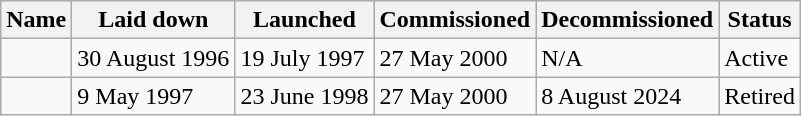<table class="wikitable">
<tr>
<th>Name</th>
<th>Laid down</th>
<th>Launched</th>
<th>Commissioned</th>
<th>Decommissioned</th>
<th>Status</th>
</tr>
<tr>
<td></td>
<td>30 August 1996</td>
<td>19 July 1997</td>
<td>27 May 2000</td>
<td>N/A</td>
<td>Active</td>
</tr>
<tr>
<td></td>
<td>9 May 1997</td>
<td>23 June 1998</td>
<td>27 May 2000</td>
<td>8 August 2024</td>
<td>Retired</td>
</tr>
</table>
